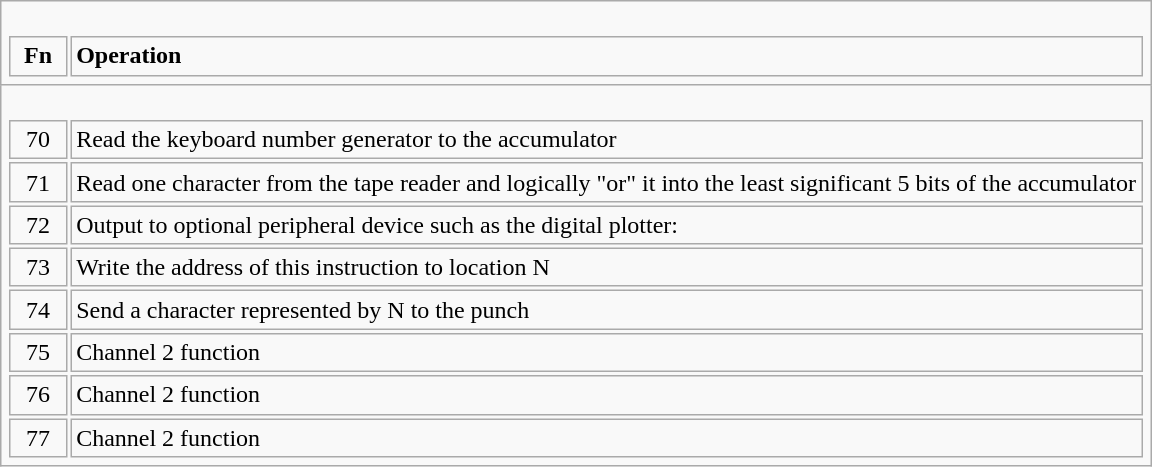<table class="wikitable">
<tr>
<td><br><table style="text-align: left; width: 100%" cellspacing="2" cellpadding="2">
<tr>
<td width="30" align="center"><strong>Fn</strong></td>
<td width="auto"><strong>Operation</strong></td>
</tr>
</table>
</td>
</tr>
<tr>
<td><br><table style="text-align: left" border="0" cellspacing="2" cellpadding="2">
<tr>
<td valign="top"  width="30" align="center">70</td>
<td width="auto">Read the keyboard number generator to the accumulator</td>
</tr>
<tr>
<td valign="top" align="center">71</td>
<td>Read one character from the tape reader and logically "or" it into the least significant 5 bits of the accumulator</td>
</tr>
<tr>
<td valign="top" align="center">72</td>
<td>Output to optional peripheral device such as the digital plotter:</td>
</tr>
<tr>
<td valign="top" align="center">73</td>
<td>Write the address of this instruction to location N</td>
</tr>
<tr>
<td valign="top" align="center">74</td>
<td>Send a character represented by N to the punch</td>
</tr>
<tr>
<td valign="top" align="center">75</td>
<td>Channel 2 function</td>
</tr>
<tr>
<td valign="top" align="center">76</td>
<td>Channel 2 function</td>
</tr>
<tr>
<td valign="top" align="center">77</td>
<td>Channel 2 function</td>
</tr>
</table>
</td>
</tr>
</table>
